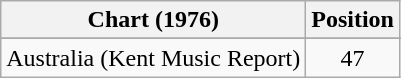<table class="wikitable plainrowheaders">
<tr>
<th>Chart (1976)</th>
<th>Position</th>
</tr>
<tr>
</tr>
<tr>
<td>Australia (Kent Music Report)</td>
<td style="text-align:center;">47</td>
</tr>
</table>
